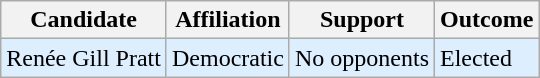<table class="wikitable">
<tr>
<th>Candidate</th>
<th>Affiliation</th>
<th>Support</th>
<th>Outcome</th>
</tr>
<tr>
<td bgcolor=#DDEEFF>Renée Gill Pratt</td>
<td bgcolor=#DDEEFF>Democratic</td>
<td bgcolor=#DDEEFF>No opponents</td>
<td bgcolor=#DDEEFF>Elected</td>
</tr>
</table>
